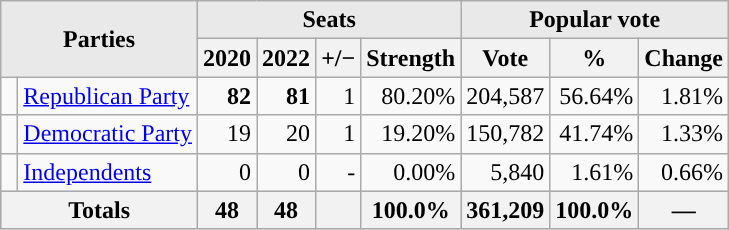<table class=wikitable>
<tr>
<th style="background:#e9e9e9; text-align:center" rowspan="2" colspan="2">Parties</th>
<th style="background:#e9e9e9; text-align:center" colspan="4">Seats</th>
<th style="background:#e9e9e9; text-align:center" colspan="3">Popular vote</th>
</tr>
<tr style="background:#e9e9e9">
<th>2020</th>
<th>2022</th>
<th>+/−</th>
<th>Strength</th>
<th>Vote</th>
<th>%</th>
<th>Change</th>
</tr>
<tr>
<td style="background-color:"> </td>
<td><a href='#'>Republican Party</a></td>
<td align=right><strong>82</strong></td>
<td align=right><strong>81</strong></td>
<td align=right> 1</td>
<td align=right>80.20%</td>
<td align=right>204,587</td>
<td align=right>56.64%</td>
<td align=right> 1.81%</td>
</tr>
<tr>
<td style="background-color:"> </td>
<td><a href='#'>Democratic Party</a></td>
<td align=right>19</td>
<td align=right>20</td>
<td align=right> 1</td>
<td align=right>19.20%</td>
<td align=right>150,782</td>
<td align=right>41.74%</td>
<td align=right> 1.33%</td>
</tr>
<tr>
<td style="background-color:"> </td>
<td><a href='#'>Independents</a></td>
<td align=right>0</td>
<td align=right>0</td>
<td align=right>-</td>
<td align=right>0.00%</td>
<td align=right>5,840</td>
<td align=right>1.61%</td>
<td align=right> 0.66%</td>
</tr>
<tr style="background:#ccc">
<th colspan=2><strong>Totals</strong></th>
<th>48</th>
<th>48</th>
<th></th>
<th>100.0%</th>
<th>361,209</th>
<th>100.0%</th>
<th>—</th>
</tr>
</table>
